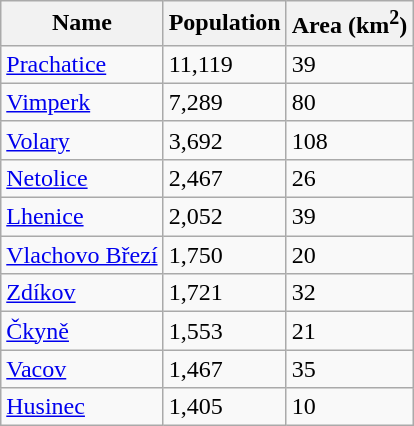<table class="wikitable sortable">
<tr>
<th>Name</th>
<th>Population</th>
<th>Area (km<sup>2</sup>)</th>
</tr>
<tr>
<td><a href='#'>Prachatice</a></td>
<td>11,119</td>
<td>39</td>
</tr>
<tr>
<td><a href='#'>Vimperk</a></td>
<td>7,289</td>
<td>80</td>
</tr>
<tr>
<td><a href='#'>Volary</a></td>
<td>3,692</td>
<td>108</td>
</tr>
<tr>
<td><a href='#'>Netolice</a></td>
<td>2,467</td>
<td>26</td>
</tr>
<tr>
<td><a href='#'>Lhenice</a></td>
<td>2,052</td>
<td>39</td>
</tr>
<tr>
<td><a href='#'>Vlachovo Březí</a></td>
<td>1,750</td>
<td>20</td>
</tr>
<tr>
<td><a href='#'>Zdíkov</a></td>
<td>1,721</td>
<td>32</td>
</tr>
<tr>
<td><a href='#'>Čkyně</a></td>
<td>1,553</td>
<td>21</td>
</tr>
<tr>
<td><a href='#'>Vacov</a></td>
<td>1,467</td>
<td>35</td>
</tr>
<tr>
<td><a href='#'>Husinec</a></td>
<td>1,405</td>
<td>10</td>
</tr>
</table>
